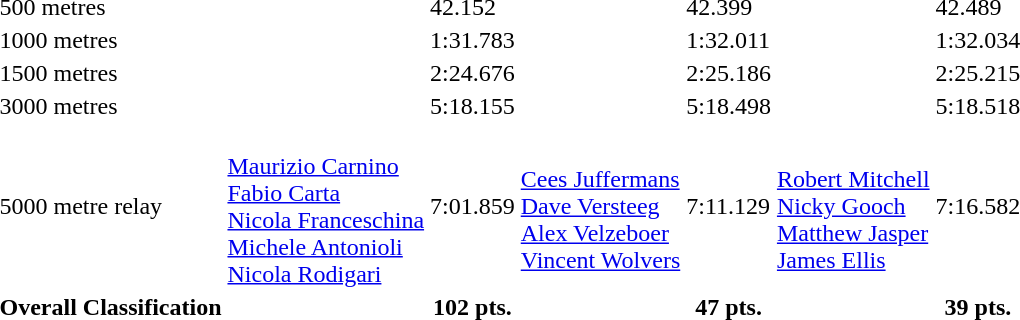<table>
<tr>
<td>500 metres</td>
<td></td>
<td>42.152</td>
<td></td>
<td>42.399</td>
<td></td>
<td>42.489</td>
</tr>
<tr>
<td>1000 metres</td>
<td></td>
<td>1:31.783</td>
<td></td>
<td>1:32.011</td>
<td></td>
<td>1:32.034</td>
</tr>
<tr>
<td>1500 metres</td>
<td></td>
<td>2:24.676</td>
<td></td>
<td>2:25.186</td>
<td></td>
<td>2:25.215</td>
</tr>
<tr>
<td>3000 metres</td>
<td></td>
<td>5:18.155</td>
<td></td>
<td>5:18.498</td>
<td></td>
<td>5:18.518</td>
</tr>
<tr>
<td>5000 metre relay</td>
<td><br><a href='#'>Maurizio Carnino</a><br><a href='#'>Fabio Carta</a><br><a href='#'>Nicola Franceschina</a><br><a href='#'>Michele Antonioli</a><br><a href='#'>Nicola Rodigari</a></td>
<td>7:01.859</td>
<td><br><a href='#'>Cees Juffermans</a><br><a href='#'>Dave Versteeg</a><br><a href='#'>Alex Velzeboer</a><br><a href='#'>Vincent Wolvers</a></td>
<td>7:11.129</td>
<td><br><a href='#'>Robert Mitchell</a><br><a href='#'>Nicky Gooch</a><br><a href='#'>Matthew Jasper</a><br><a href='#'>James Ellis</a></td>
<td>7:16.582</td>
</tr>
<tr>
<th>Overall Classification</th>
<th></th>
<th>102 pts.</th>
<th></th>
<th>47 pts.</th>
<th></th>
<th>39 pts.</th>
</tr>
</table>
